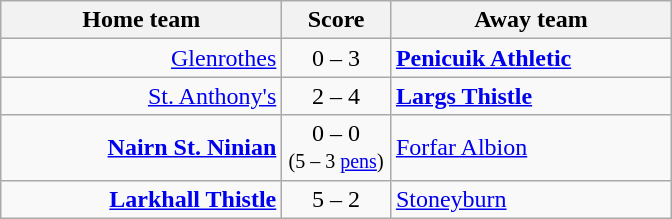<table border=0 cellpadding=4 cellspacing=0>
<tr>
<td valign="top"><br><table class="wikitable" style="border-collapse: collapse;">
<tr>
<th align="right" width="180">Home team</th>
<th align="center" width="65"> Score </th>
<th align="left" width="180">Away team</th>
</tr>
<tr>
<td style="text-align: right;"><a href='#'>Glenrothes</a></td>
<td style="text-align: center;">0 – 3</td>
<td style="text-align: left;"><strong><a href='#'>Penicuik Athletic</a></strong></td>
</tr>
<tr>
<td style="text-align: right;"><a href='#'>St. Anthony's</a></td>
<td style="text-align: center;">2 – 4</td>
<td style="text-align: left;"><strong><a href='#'>Largs Thistle</a></strong></td>
</tr>
<tr>
<td style="text-align: right;"><strong><a href='#'>Nairn St. Ninian</a></strong></td>
<td style="text-align: center;">0 – 0<br><small>(5 – 3 <a href='#'>pens</a>)</small></td>
<td style="text-align: left;"><a href='#'>Forfar Albion</a></td>
</tr>
<tr>
<td style="text-align: right;"><strong><a href='#'>Larkhall Thistle</a></strong></td>
<td style="text-align: center;">5 – 2</td>
<td style="text-align: left;"><a href='#'>Stoneyburn</a></td>
</tr>
</table>
</td>
</tr>
</table>
